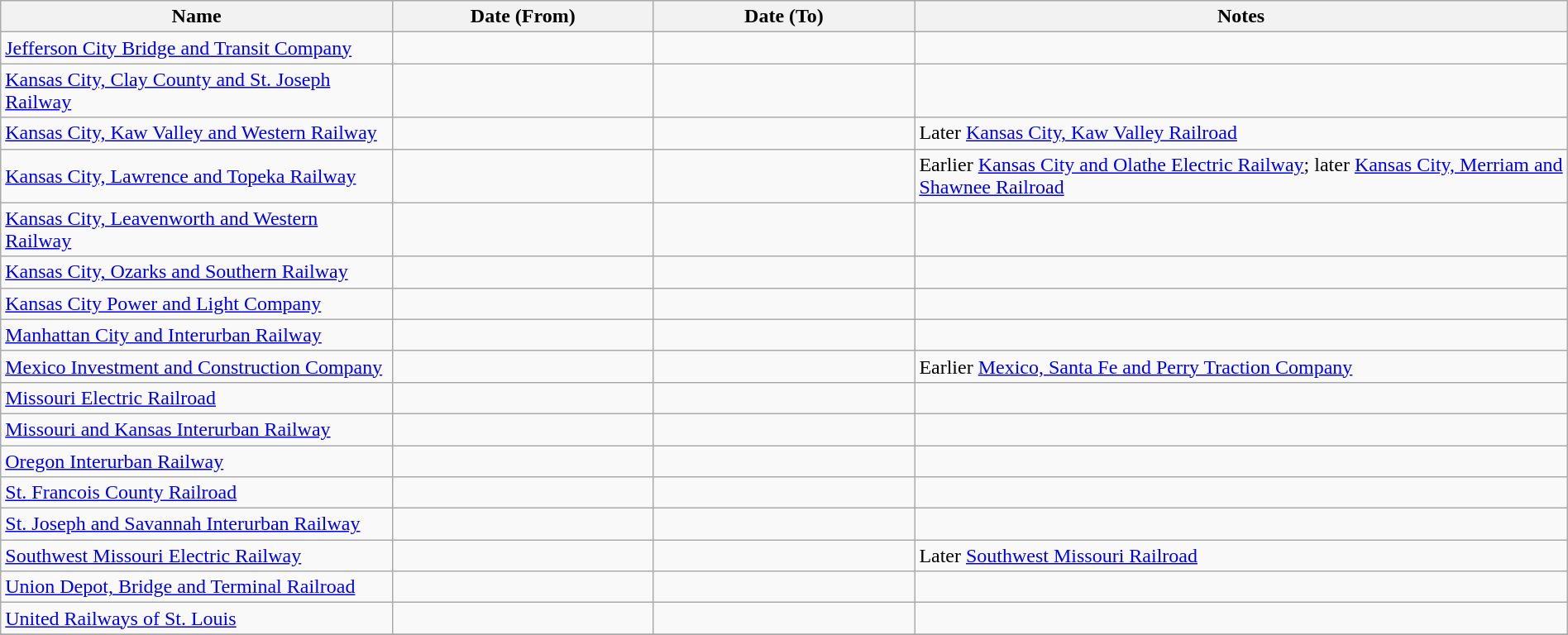<table class="wikitable sortable" width=100%>
<tr>
<th width=15%>Name</th>
<th width=10%>Date (From)</th>
<th width=10%>Date (To)</th>
<th class="unsortable" width=25%>Notes</th>
</tr>
<tr>
<td><a href='#'>Jefferson City Bridge and Transit Company</a></td>
<td></td>
<td></td>
<td></td>
</tr>
<tr>
<td><a href='#'>Kansas City, Clay County and St. Joseph Railway</a></td>
<td></td>
<td></td>
<td></td>
</tr>
<tr>
<td><a href='#'>Kansas City, Kaw Valley and Western Railway</a></td>
<td></td>
<td></td>
<td>Later <a href='#'>Kansas City, Kaw Valley Railroad</a></td>
</tr>
<tr>
<td><a href='#'>Kansas City, Lawrence and Topeka Railway</a></td>
<td></td>
<td></td>
<td>Earlier <a href='#'>Kansas City and Olathe Electric Railway</a>; later <a href='#'>Kansas City, Merriam and Shawnee Railroad</a></td>
</tr>
<tr>
<td><a href='#'>Kansas City, Leavenworth and Western Railway</a></td>
<td></td>
<td></td>
<td></td>
</tr>
<tr>
<td><a href='#'>Kansas City, Ozarks and Southern Railway</a></td>
<td></td>
<td></td>
<td></td>
</tr>
<tr>
<td><a href='#'>Kansas City Power and Light Company</a></td>
<td></td>
<td></td>
<td></td>
</tr>
<tr>
<td><a href='#'>Manhattan City and Interurban Railway</a></td>
<td></td>
<td></td>
<td></td>
</tr>
<tr>
<td><a href='#'>Mexico Investment and Construction Company</a></td>
<td></td>
<td></td>
<td>Earlier <a href='#'>Mexico, Santa Fe and Perry Traction Company</a></td>
</tr>
<tr>
<td><a href='#'>Missouri Electric Railroad</a></td>
<td></td>
<td></td>
<td></td>
</tr>
<tr>
<td><a href='#'>Missouri and Kansas Interurban Railway</a></td>
<td></td>
<td></td>
<td></td>
</tr>
<tr>
<td><a href='#'>Oregon Interurban Railway</a></td>
<td></td>
<td></td>
<td></td>
</tr>
<tr>
<td><a href='#'>St. Francois County Railroad</a></td>
<td></td>
<td></td>
<td></td>
</tr>
<tr>
<td><a href='#'>St. Joseph and Savannah Interurban Railway</a></td>
<td></td>
<td></td>
<td></td>
</tr>
<tr>
<td><a href='#'>Southwest Missouri Electric Railway</a></td>
<td></td>
<td></td>
<td>Later <a href='#'>Southwest Missouri Railroad</a></td>
</tr>
<tr>
<td><a href='#'>Union Depot, Bridge and Terminal Railroad</a></td>
<td></td>
<td></td>
<td></td>
</tr>
<tr>
<td><a href='#'>United Railways of St. Louis</a></td>
<td></td>
<td></td>
<td></td>
</tr>
<tr>
</tr>
</table>
